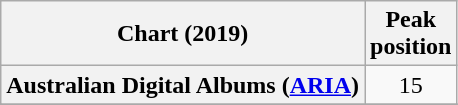<table class="wikitable sortable plainrowheaders" style="text-align:center;">
<tr>
<th scope="col">Chart (2019)</th>
<th scope="col">Peak<br>position</th>
</tr>
<tr>
<th scope="row">Australian Digital Albums (<a href='#'>ARIA</a>)</th>
<td>15</td>
</tr>
<tr>
</tr>
<tr>
</tr>
<tr>
</tr>
<tr>
</tr>
<tr>
</tr>
<tr>
</tr>
</table>
